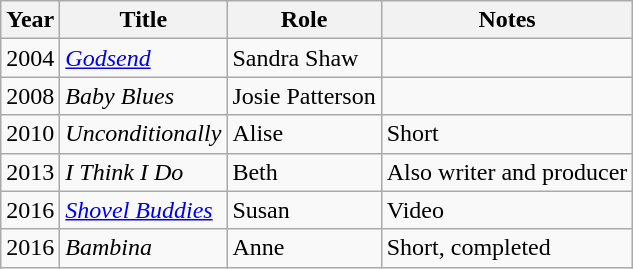<table class="wikitable sortable">
<tr>
<th>Year</th>
<th>Title</th>
<th>Role</th>
<th class="unsortable">Notes</th>
</tr>
<tr>
<td>2004</td>
<td><em><a href='#'>Godsend</a></em></td>
<td>Sandra Shaw</td>
<td></td>
</tr>
<tr>
<td>2008</td>
<td><em>Baby Blues</em></td>
<td>Josie Patterson</td>
<td></td>
</tr>
<tr>
<td>2010</td>
<td><em>Unconditionally</em></td>
<td>Alise</td>
<td>Short</td>
</tr>
<tr>
<td>2013</td>
<td><em>I Think I Do</em></td>
<td>Beth</td>
<td>Also writer and producer</td>
</tr>
<tr>
<td>2016</td>
<td><em><a href='#'>Shovel Buddies</a></em></td>
<td>Susan</td>
<td>Video</td>
</tr>
<tr>
<td>2016</td>
<td><em>Bambina</em></td>
<td>Anne</td>
<td>Short, completed</td>
</tr>
</table>
